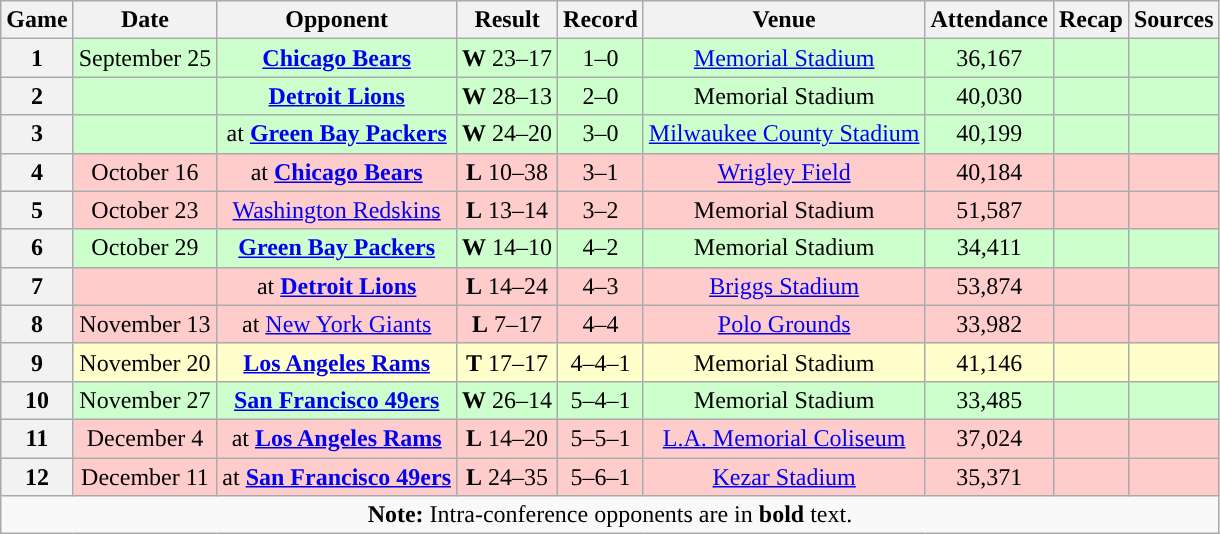<table class="wikitable" style="text-align:center">
<tr>
<th>Game</th>
<th>Date</th>
<th>Opponent</th>
<th>Result</th>
<th>Record</th>
<th>Venue</th>
<th>Attendance</th>
<th>Recap</th>
<th>Sources</th>
</tr>
<tr style="background:#cfc">
<th>1</th>
<td>September 25</td>
<td><strong><a href='#'>Chicago Bears</a></strong></td>
<td><strong>W</strong> 23–17</td>
<td>1–0</td>
<td><a href='#'>Memorial Stadium</a></td>
<td>36,167</td>
<td></td>
<td></td>
</tr>
<tr style="background:#cfc">
<th>2</th>
<td></td>
<td><strong><a href='#'>Detroit Lions</a></strong></td>
<td><strong>W</strong> 28–13</td>
<td>2–0</td>
<td>Memorial Stadium</td>
<td>40,030</td>
<td></td>
<td></td>
</tr>
<tr style="background:#cfc">
<th>3</th>
<td></td>
<td>at <strong><a href='#'>Green Bay Packers</a></strong></td>
<td><strong>W</strong> 24–20</td>
<td>3–0</td>
<td><a href='#'>Milwaukee County Stadium</a></td>
<td>40,199</td>
<td></td>
<td></td>
</tr>
<tr style="background:#fcc">
<th>4</th>
<td>October 16</td>
<td>at <strong><a href='#'>Chicago Bears</a></strong></td>
<td><strong>L</strong> 10–38</td>
<td>3–1</td>
<td><a href='#'>Wrigley Field</a></td>
<td>40,184</td>
<td></td>
<td></td>
</tr>
<tr style="background:#fcc">
<th>5</th>
<td>October 23</td>
<td><a href='#'>Washington Redskins</a></td>
<td><strong>L</strong> 13–14</td>
<td>3–2</td>
<td>Memorial Stadium</td>
<td>51,587</td>
<td></td>
<td></td>
</tr>
<tr style="background:#cfc">
<th>6</th>
<td>October 29</td>
<td><strong><a href='#'>Green Bay Packers</a></strong></td>
<td><strong>W</strong> 14–10</td>
<td>4–2</td>
<td>Memorial Stadium</td>
<td>34,411</td>
<td></td>
<td></td>
</tr>
<tr style="background:#fcc">
<th>7</th>
<td></td>
<td>at <strong><a href='#'>Detroit Lions</a></strong></td>
<td><strong>L</strong> 14–24</td>
<td>4–3</td>
<td><a href='#'>Briggs Stadium</a></td>
<td>53,874</td>
<td></td>
<td></td>
</tr>
<tr style="background:#fcc">
<th>8</th>
<td>November 13</td>
<td>at <a href='#'>New York Giants</a></td>
<td><strong>L</strong> 7–17</td>
<td>4–4</td>
<td><a href='#'>Polo Grounds</a></td>
<td>33,982</td>
<td></td>
<td></td>
</tr>
<tr style="background:#ffc">
<th>9</th>
<td>November 20</td>
<td><strong><a href='#'>Los Angeles Rams</a></strong></td>
<td><strong>T</strong> 17–17</td>
<td>4–4–1</td>
<td>Memorial Stadium</td>
<td>41,146</td>
<td></td>
<td></td>
</tr>
<tr style="background:#cfc">
<th>10</th>
<td>November 27</td>
<td><strong><a href='#'>San Francisco 49ers</a></strong></td>
<td><strong>W</strong> 26–14</td>
<td>5–4–1</td>
<td>Memorial Stadium</td>
<td>33,485</td>
<td></td>
<td></td>
</tr>
<tr style="background:#fcc">
<th>11</th>
<td>December 4</td>
<td>at <strong><a href='#'>Los Angeles Rams</a></strong></td>
<td><strong>L</strong> 14–20</td>
<td>5–5–1</td>
<td><a href='#'>L.A. Memorial Coliseum</a></td>
<td>37,024</td>
<td></td>
<td></td>
</tr>
<tr style="background:#fcc">
<th>12</th>
<td>December 11</td>
<td>at <strong><a href='#'>San Francisco 49ers</a></strong></td>
<td><strong>L</strong> 24–35</td>
<td>5–6–1</td>
<td><a href='#'>Kezar Stadium</a></td>
<td>35,371</td>
<td></td>
<td></td>
</tr>
<tr>
<td colspan="10"><strong>Note:</strong> Intra-conference opponents are in <strong>bold</strong> text.</td>
</tr>
</table>
